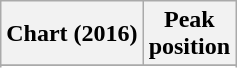<table class="wikitable">
<tr>
<th>Chart (2016)</th>
<th>Peak<br>position</th>
</tr>
<tr>
</tr>
<tr>
</tr>
<tr>
</tr>
<tr>
</tr>
</table>
